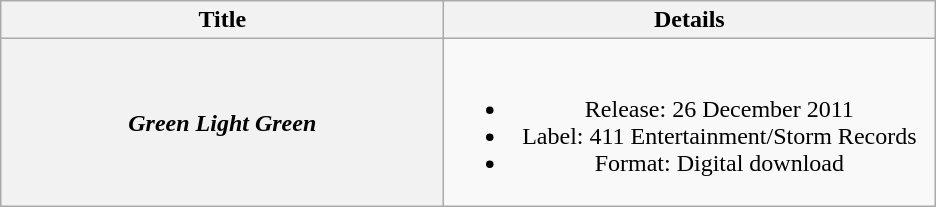<table class="wikitable plainrowheaders" style="text-align:center;">
<tr>
<th scope="col" style="width:18em;">Title</th>
<th scope="col" style="width:20em;">Details</th>
</tr>
<tr>
<th scope="row"><em>Green Light Green</em></th>
<td><br><ul><li>Release: 26 December 2011</li><li>Label: 411 Entertainment/Storm Records</li><li>Format: Digital download</li></ul></td>
</tr>
</table>
